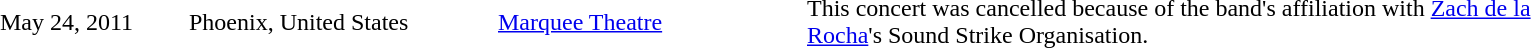<table cellpadding="2" style="border: 0px solid darkgray;">
<tr>
<th width="120"></th>
<th width="200"></th>
<th width="200"></th>
<th width="500"></th>
</tr>
<tr border="0">
<td>May 24, 2011</td>
<td>Phoenix, United States</td>
<td><a href='#'>Marquee Theatre</a></td>
<td>This concert was cancelled because of the band's affiliation with <a href='#'>Zach de la Rocha</a>'s Sound Strike Organisation.</td>
</tr>
</table>
